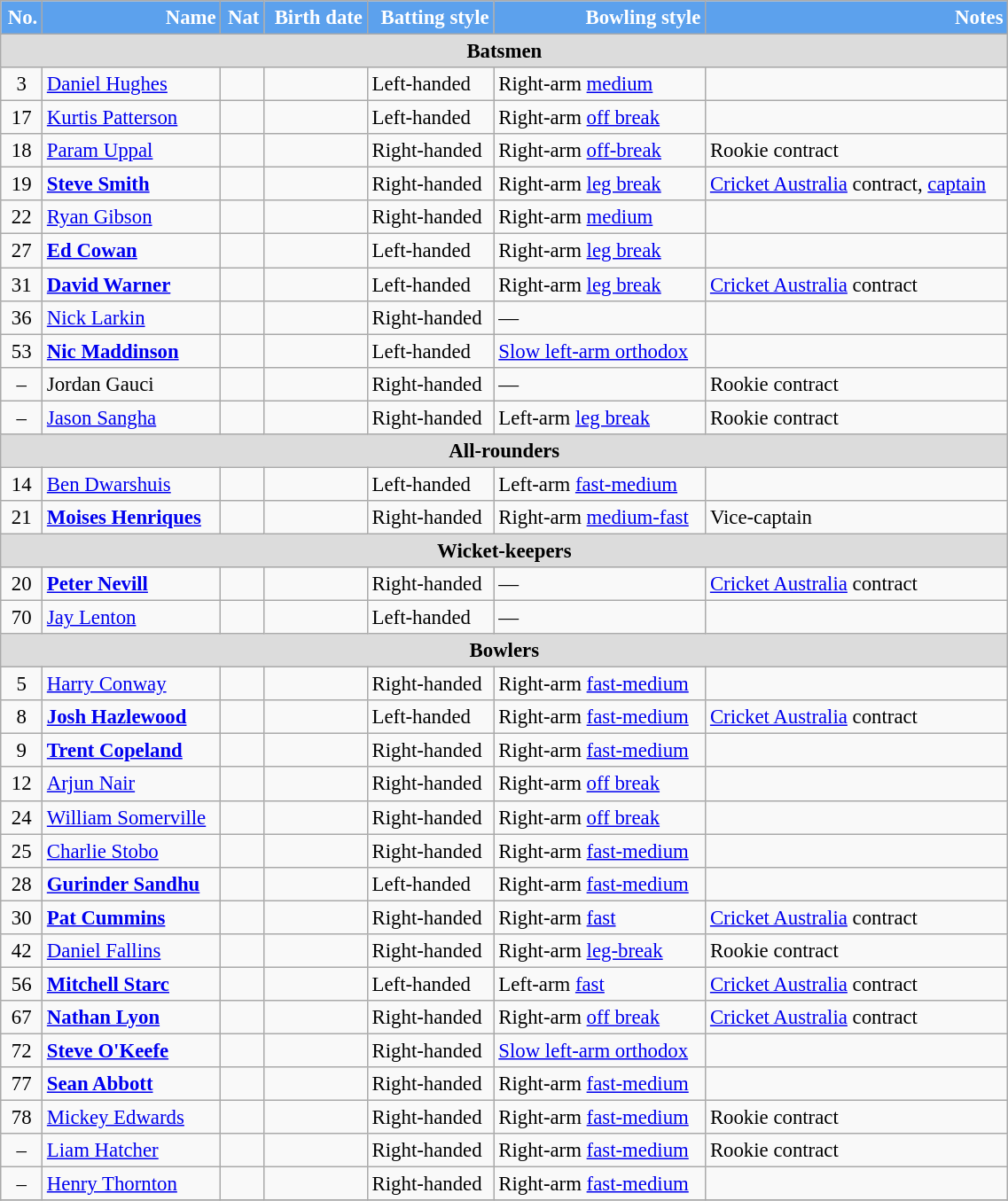<table class="wikitable" style="font-size:95%; width:60%">
<tr>
<th style="background:#5ca1ed; color:white; text-align:right;">No.</th>
<th style="background:#5ca1ed; color:white; text-align:right;">Name</th>
<th style="background:#5ca1ed; color:white; text-align:right;">Nat</th>
<th style="background:#5ca1ed; color:white; text-align:right;">Birth date</th>
<th style="background:#5ca1ed; color:white; text-align:right;">Batting style</th>
<th style="background:#5ca1ed; color:white; text-align:right;">Bowling style</th>
<th style="background:#5ca1ed; color:white; text-align:right;">Notes</th>
</tr>
<tr>
<th colspan="7" style="background:#dcdcdc; text-align:centre;">Batsmen</th>
</tr>
<tr>
<td style="text-align:center">3</td>
<td><a href='#'>Daniel Hughes</a></td>
<td style="text-align:center"></td>
<td></td>
<td>Left-handed</td>
<td>Right-arm <a href='#'>medium</a></td>
<td></td>
</tr>
<tr>
<td style="text-align:center">17</td>
<td><a href='#'>Kurtis Patterson</a></td>
<td style="text-align:center"></td>
<td></td>
<td>Left-handed</td>
<td>Right-arm <a href='#'>off break</a></td>
<td></td>
</tr>
<tr>
<td style="text-align:center">18</td>
<td><a href='#'>Param Uppal</a></td>
<td style="text-align:center"></td>
<td></td>
<td>Right-handed</td>
<td>Right-arm <a href='#'>off-break</a></td>
<td>Rookie contract</td>
</tr>
<tr>
<td style="text-align:center">19</td>
<td><strong><a href='#'>Steve Smith</a></strong></td>
<td style="text-align:center"></td>
<td></td>
<td>Right-handed</td>
<td>Right-arm <a href='#'>leg break</a></td>
<td><a href='#'>Cricket Australia</a> contract, <a href='#'>captain</a></td>
</tr>
<tr>
<td style="text-align:center">22</td>
<td><a href='#'>Ryan Gibson</a></td>
<td style="text-align:center"></td>
<td></td>
<td>Right-handed</td>
<td>Right-arm <a href='#'>medium</a></td>
<td></td>
</tr>
<tr>
<td style="text-align:center">27</td>
<td><strong><a href='#'>Ed Cowan</a></strong></td>
<td style="text-align:center"></td>
<td></td>
<td>Left-handed</td>
<td>Right-arm <a href='#'>leg break</a></td>
<td></td>
</tr>
<tr>
<td style="text-align:center">31</td>
<td><strong><a href='#'>David Warner</a></strong></td>
<td style="text-align:center"></td>
<td></td>
<td>Left-handed</td>
<td>Right-arm <a href='#'>leg break</a></td>
<td><a href='#'>Cricket Australia</a> contract</td>
</tr>
<tr>
<td style="text-align:center">36</td>
<td><a href='#'>Nick Larkin</a></td>
<td style="text-align:center"></td>
<td></td>
<td>Right-handed</td>
<td>—</td>
<td></td>
</tr>
<tr>
<td style="text-align:center">53</td>
<td><strong><a href='#'>Nic Maddinson</a></strong></td>
<td style="text-align:center"></td>
<td></td>
<td>Left-handed</td>
<td><a href='#'>Slow left-arm orthodox</a></td>
<td></td>
</tr>
<tr>
<td style="text-align:center">–</td>
<td>Jordan Gauci</td>
<td style="text-align:center"></td>
<td></td>
<td>Right-handed</td>
<td>—</td>
<td>Rookie contract</td>
</tr>
<tr>
<td style="text-align:center">–</td>
<td><a href='#'>Jason Sangha</a></td>
<td style="text-align:center"></td>
<td></td>
<td>Right-handed</td>
<td>Left-arm <a href='#'>leg break</a></td>
<td>Rookie contract</td>
</tr>
<tr>
<th colspan="7" style="background:#dcdcdc; text-align:centre;">All-rounders</th>
</tr>
<tr>
<td style="text-align:center">14</td>
<td><a href='#'>Ben Dwarshuis</a></td>
<td style="text-align:center"></td>
<td></td>
<td>Left-handed</td>
<td>Left-arm <a href='#'>fast-medium</a></td>
<td></td>
</tr>
<tr>
<td style="text-align:center">21</td>
<td><strong><a href='#'>Moises Henriques</a></strong></td>
<td style="text-align:center"></td>
<td></td>
<td>Right-handed</td>
<td>Right-arm <a href='#'>medium-fast</a></td>
<td>Vice-captain</td>
</tr>
<tr>
<th colspan="7" style="background:#dcdcdc; text-align:centre;">Wicket-keepers</th>
</tr>
<tr>
<td style="text-align:center">20</td>
<td><strong><a href='#'>Peter Nevill</a></strong></td>
<td style="text-align:center"></td>
<td></td>
<td>Right-handed</td>
<td>—</td>
<td><a href='#'>Cricket Australia</a> contract</td>
</tr>
<tr>
<td style="text-align:center">70</td>
<td><a href='#'>Jay Lenton</a></td>
<td style="text-align:center"></td>
<td></td>
<td>Left-handed</td>
<td>—</td>
<td></td>
</tr>
<tr>
<th colspan="7" style="background:#dcdcdc; text-align:centre;">Bowlers</th>
</tr>
<tr>
<td style="text-align:center">5</td>
<td><a href='#'>Harry Conway</a></td>
<td style="text-align:center"></td>
<td></td>
<td>Right-handed</td>
<td>Right-arm <a href='#'>fast-medium</a></td>
<td></td>
</tr>
<tr>
<td style="text-align:center">8</td>
<td><strong><a href='#'>Josh Hazlewood</a></strong></td>
<td style="text-align:center"></td>
<td></td>
<td>Left-handed</td>
<td>Right-arm <a href='#'>fast-medium</a></td>
<td><a href='#'>Cricket Australia</a> contract</td>
</tr>
<tr>
<td style="text-align:center">9</td>
<td><strong><a href='#'>Trent Copeland</a></strong></td>
<td style="text-align:center"></td>
<td></td>
<td>Right-handed</td>
<td>Right-arm <a href='#'>fast-medium</a></td>
<td></td>
</tr>
<tr>
<td style="text-align:center">12</td>
<td><a href='#'>Arjun Nair</a></td>
<td style="text-align:center"></td>
<td></td>
<td>Right-handed</td>
<td>Right-arm <a href='#'>off break</a></td>
<td></td>
</tr>
<tr>
<td style="text-align:center">24</td>
<td><a href='#'>William Somerville</a></td>
<td style="text-align:center"></td>
<td></td>
<td>Right-handed</td>
<td>Right-arm <a href='#'>off break</a></td>
<td></td>
</tr>
<tr>
<td style="text-align:center">25</td>
<td><a href='#'>Charlie Stobo</a></td>
<td style="text-align:center"></td>
<td></td>
<td>Right-handed</td>
<td>Right-arm <a href='#'>fast-medium</a></td>
<td></td>
</tr>
<tr>
<td style="text-align:center">28</td>
<td><strong><a href='#'>Gurinder Sandhu</a></strong></td>
<td style="text-align:center"></td>
<td></td>
<td>Left-handed</td>
<td>Right-arm <a href='#'>fast-medium</a></td>
<td></td>
</tr>
<tr>
<td style="text-align:center">30</td>
<td><strong><a href='#'>Pat Cummins</a></strong></td>
<td style="text-align:center"></td>
<td></td>
<td>Right-handed</td>
<td>Right-arm <a href='#'>fast</a></td>
<td><a href='#'>Cricket Australia</a> contract</td>
</tr>
<tr>
<td style="text-align:center">42</td>
<td><a href='#'>Daniel Fallins</a></td>
<td style="text-align:center"></td>
<td></td>
<td>Right-handed</td>
<td>Right-arm <a href='#'>leg-break</a></td>
<td>Rookie contract</td>
</tr>
<tr>
<td style="text-align:center">56</td>
<td><strong><a href='#'>Mitchell Starc</a></strong></td>
<td style="text-align:center"></td>
<td></td>
<td>Left-handed</td>
<td>Left-arm <a href='#'>fast</a></td>
<td><a href='#'>Cricket Australia</a> contract</td>
</tr>
<tr>
<td style="text-align:center">67</td>
<td><strong><a href='#'>Nathan Lyon</a></strong></td>
<td style="text-align:center"></td>
<td></td>
<td>Right-handed</td>
<td>Right-arm <a href='#'>off break</a></td>
<td><a href='#'>Cricket Australia</a> contract</td>
</tr>
<tr>
<td style="text-align:center">72</td>
<td><strong><a href='#'>Steve O'Keefe</a></strong></td>
<td style="text-align:center"></td>
<td></td>
<td>Right-handed</td>
<td><a href='#'>Slow left-arm orthodox</a></td>
<td></td>
</tr>
<tr>
<td style="text-align:center">77</td>
<td><strong><a href='#'>Sean Abbott</a></strong></td>
<td style="text-align:center"></td>
<td></td>
<td>Right-handed</td>
<td>Right-arm <a href='#'>fast-medium</a></td>
<td></td>
</tr>
<tr>
<td style="text-align:center">78</td>
<td><a href='#'>Mickey Edwards</a></td>
<td style="text-align:center"></td>
<td></td>
<td>Right-handed</td>
<td>Right-arm <a href='#'>fast-medium</a></td>
<td>Rookie contract</td>
</tr>
<tr>
<td style="text-align:center">–</td>
<td><a href='#'>Liam Hatcher</a></td>
<td style="text-align:center"></td>
<td></td>
<td>Right-handed</td>
<td>Right-arm <a href='#'>fast-medium</a></td>
<td>Rookie contract</td>
</tr>
<tr>
<td style="text-align:center">–</td>
<td><a href='#'>Henry Thornton</a></td>
<td style="text-align:center"></td>
<td></td>
<td>Right-handed</td>
<td>Right-arm <a href='#'>fast-medium</a></td>
<td></td>
</tr>
<tr>
</tr>
</table>
